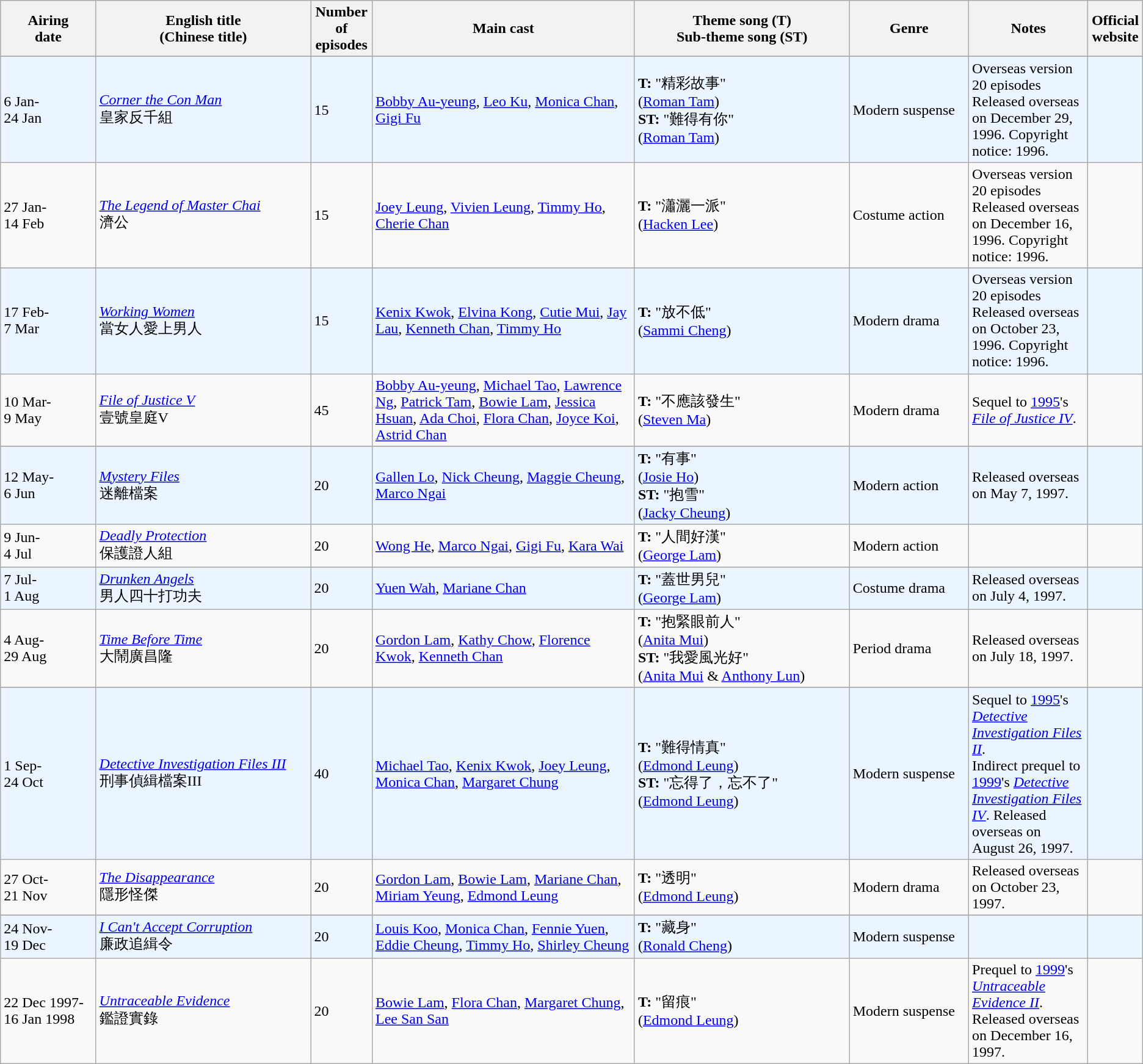<table class="wikitable">
<tr>
<th align=center width=8% bgcolor="silver">Airing<br>date</th>
<th align=center width=18% bgcolor="silver">English title <br> (Chinese title)</th>
<th align=center width=5% bgcolor="silver">Number of episodes</th>
<th align=center width=22% bgcolor="silver">Main cast</th>
<th align=center width=18% bgcolor="silver">Theme song (T) <br>Sub-theme song (ST)</th>
<th align=center width=10% bgcolor="silver">Genre</th>
<th align=center width=10% bgcolor="silver">Notes</th>
<th align=center width=1% bgcolor="silver">Official website</th>
</tr>
<tr>
</tr>
<tr ---- bgcolor="#ebf5ff">
<td>6 Jan- <br> 24 Jan</td>
<td><em><a href='#'>Corner the Con Man</a></em> <br> 皇家反千組</td>
<td>15</td>
<td><a href='#'>Bobby Au-yeung</a>, <a href='#'>Leo Ku</a>, <a href='#'>Monica Chan</a>, <a href='#'>Gigi Fu</a></td>
<td><strong>T:</strong> "精彩故事" <br>(<a href='#'>Roman Tam</a>) <br> <strong>ST:</strong> "難得有你" <br>(<a href='#'>Roman Tam</a>)</td>
<td>Modern suspense</td>
<td>Overseas version 20 episodes<br>Released overseas on December 29, 1996. Copyright notice: 1996.</td>
<td></td>
</tr>
<tr>
<td>27 Jan- <br> 14 Feb</td>
<td><em><a href='#'>The Legend of Master Chai</a></em> <br> 濟公</td>
<td>15</td>
<td><a href='#'>Joey Leung</a>, <a href='#'>Vivien Leung</a>, <a href='#'>Timmy Ho</a>, <a href='#'>Cherie Chan</a></td>
<td><strong>T:</strong> "瀟灑一派" <br>(<a href='#'>Hacken Lee</a>)</td>
<td>Costume action</td>
<td>Overseas version 20 episodes<br>Released overseas on December 16, 1996. Copyright notice: 1996.</td>
<td> </td>
</tr>
<tr>
</tr>
<tr ---- bgcolor="#ebf5ff">
<td>17 Feb- <br> 7 Mar</td>
<td><em><a href='#'>Working Women</a></em> <br> 當女人愛上男人</td>
<td>15</td>
<td><a href='#'>Kenix Kwok</a>, <a href='#'>Elvina Kong</a>, <a href='#'>Cutie Mui</a>, <a href='#'>Jay Lau</a>, <a href='#'>Kenneth Chan</a>, <a href='#'>Timmy Ho</a></td>
<td><strong>T:</strong> "放不低" <br> (<a href='#'>Sammi Cheng</a>)</td>
<td>Modern drama</td>
<td>Overseas version 20 episodes<br>Released overseas on October 23, 1996. Copyright notice: 1996.</td>
<td></td>
</tr>
<tr>
<td>10 Mar- <br> 9 May</td>
<td><em><a href='#'>File of Justice V</a></em> <br> 壹號皇庭V</td>
<td>45</td>
<td><a href='#'>Bobby Au-yeung</a>, <a href='#'>Michael Tao</a>, <a href='#'>Lawrence Ng</a>, <a href='#'>Patrick Tam</a>, <a href='#'>Bowie Lam</a>, <a href='#'>Jessica Hsuan</a>, <a href='#'>Ada Choi</a>, <a href='#'>Flora Chan</a>, <a href='#'>Joyce Koi</a>, <a href='#'>Astrid Chan</a></td>
<td><strong>T:</strong> "不應該發生" <br> (<a href='#'>Steven Ma</a>)</td>
<td>Modern drama</td>
<td>Sequel to <a href='#'>1995</a>'s <em><a href='#'>File of Justice IV</a></em>.</td>
<td></td>
</tr>
<tr>
</tr>
<tr ---- bgcolor="#ebf5ff">
<td>12 May- <br> 6 Jun</td>
<td><em><a href='#'>Mystery Files</a></em> <br> 迷離檔案</td>
<td>20</td>
<td><a href='#'>Gallen Lo</a>, <a href='#'>Nick Cheung</a>, <a href='#'>Maggie Cheung</a>, <a href='#'>Marco Ngai</a></td>
<td><strong>T:</strong> "有事" <br> (<a href='#'>Josie Ho</a>) <br> <strong>ST:</strong> "抱雪" <br> (<a href='#'>Jacky Cheung</a>)</td>
<td>Modern action</td>
<td>Released overseas on May 7, 1997.</td>
<td> </td>
</tr>
<tr>
<td>9 Jun- <br> 4 Jul</td>
<td><em><a href='#'>Deadly Protection</a></em> <br> 保護證人組</td>
<td>20</td>
<td><a href='#'>Wong He</a>, <a href='#'>Marco Ngai</a>, <a href='#'>Gigi Fu</a>, <a href='#'>Kara Wai</a></td>
<td><strong>T:</strong> "人間好漢" <br> (<a href='#'>George Lam</a>)</td>
<td>Modern action</td>
<td></td>
<td> </td>
</tr>
<tr>
</tr>
<tr ---- bgcolor="#ebf5ff">
<td>7 Jul- <br> 1 Aug</td>
<td><em><a href='#'>Drunken Angels</a></em> <br> 男人四十打功夫</td>
<td>20</td>
<td><a href='#'>Yuen Wah</a>, <a href='#'>Mariane Chan</a></td>
<td><strong>T:</strong> "蓋世男兒" <br> (<a href='#'>George Lam</a>)</td>
<td>Costume drama</td>
<td>Released overseas on July 4, 1997.</td>
<td> </td>
</tr>
<tr>
<td>4 Aug- <br> 29 Aug</td>
<td><em><a href='#'>Time Before Time</a></em> <br> 大鬧廣昌隆</td>
<td>20</td>
<td><a href='#'>Gordon Lam</a>, <a href='#'>Kathy Chow</a>, <a href='#'>Florence Kwok</a>, <a href='#'>Kenneth Chan</a></td>
<td><strong>T:</strong> "抱緊眼前人" <br> (<a href='#'>Anita Mui</a>) <br> <strong>ST:</strong> "我愛風光好" <br> (<a href='#'>Anita Mui</a> & <a href='#'>Anthony Lun</a>)</td>
<td>Period drama</td>
<td>Released overseas on July 18, 1997.</td>
<td> </td>
</tr>
<tr>
</tr>
<tr ---- bgcolor="#ebf5ff">
<td>1 Sep- <br> 24 Oct</td>
<td><em><a href='#'>Detective Investigation Files III</a></em> <br> 刑事偵緝檔案III</td>
<td>40</td>
<td><a href='#'>Michael Tao</a>, <a href='#'>Kenix Kwok</a>, <a href='#'>Joey Leung</a>, <a href='#'>Monica Chan</a>, <a href='#'>Margaret Chung</a></td>
<td><strong>T:</strong> "難得情真" <br> (<a href='#'>Edmond Leung</a>) <br> <strong>ST:</strong> "忘得了，忘不了" <br> (<a href='#'>Edmond Leung</a>)</td>
<td>Modern suspense</td>
<td>Sequel to <a href='#'>1995</a>'s <em><a href='#'>Detective Investigation Files II</a></em>. <br> Indirect prequel to <a href='#'>1999</a>'s <em><a href='#'>Detective Investigation Files IV</a></em>. Released overseas on August 26, 1997.</td>
<td> </td>
</tr>
<tr>
<td>27 Oct- <br> 21 Nov</td>
<td><em><a href='#'>The Disappearance</a></em> <br> 隱形怪傑</td>
<td>20</td>
<td><a href='#'>Gordon Lam</a>, <a href='#'>Bowie Lam</a>, <a href='#'>Mariane Chan</a>, <a href='#'>Miriam Yeung</a>, <a href='#'>Edmond Leung</a></td>
<td><strong>T:</strong> "透明" <br> (<a href='#'>Edmond Leung</a>)</td>
<td>Modern drama</td>
<td>Released overseas on October 23, 1997.</td>
<td> </td>
</tr>
<tr>
</tr>
<tr ---- bgcolor="#ebf5ff">
<td>24 Nov- <br> 19 Dec</td>
<td><em><a href='#'>I Can't Accept Corruption</a></em> <br> 廉政追緝令</td>
<td>20</td>
<td><a href='#'>Louis Koo</a>, <a href='#'>Monica Chan</a>, <a href='#'>Fennie Yuen</a>, <a href='#'>Eddie Cheung</a>, <a href='#'>Timmy Ho</a>, <a href='#'>Shirley Cheung</a></td>
<td><strong>T:</strong> "藏身" <br> (<a href='#'>Ronald Cheng</a>)</td>
<td>Modern suspense</td>
<td></td>
<td> </td>
</tr>
<tr>
<td>22 Dec 1997- <br> 16 Jan 1998</td>
<td><em><a href='#'>Untraceable Evidence</a></em> <br> 鑑證實錄</td>
<td>20</td>
<td><a href='#'>Bowie Lam</a>, <a href='#'>Flora Chan</a>, <a href='#'>Margaret Chung</a>, <a href='#'>Lee San San</a></td>
<td><strong>T:</strong> "留痕" <br> (<a href='#'>Edmond Leung</a>)</td>
<td>Modern suspense</td>
<td>Prequel to <a href='#'>1999</a>'s <em><a href='#'>Untraceable Evidence II</a></em>. Released overseas on December 16, 1997.</td>
<td> </td>
</tr>
</table>
